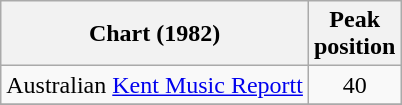<table class="wikitable">
<tr>
<th>Chart (1982)</th>
<th>Peak<br>position</th>
</tr>
<tr>
<td>Australian <a href='#'>Kent Music Reportt</a></td>
<td align="center">40</td>
</tr>
<tr>
</tr>
</table>
